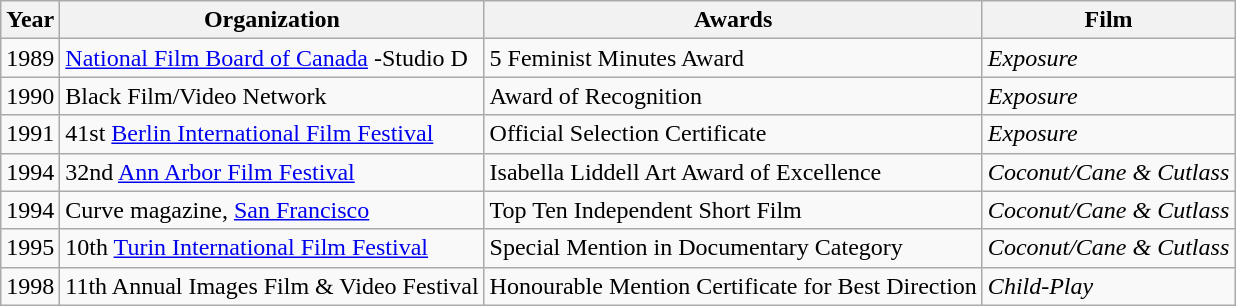<table class="wikitable">
<tr>
<th>Year</th>
<th>Organization</th>
<th>Awards</th>
<th>Film</th>
</tr>
<tr>
<td>1989</td>
<td><a href='#'>National Film Board of Canada</a> -Studio D</td>
<td>5 Feminist Minutes Award</td>
<td><em>Exposure</em></td>
</tr>
<tr>
<td>1990</td>
<td>Black Film/Video Network</td>
<td>Award of Recognition</td>
<td><em>Exposure</em></td>
</tr>
<tr>
<td>1991</td>
<td>41st <a href='#'>Berlin International Film Festival</a></td>
<td>Official Selection Certificate</td>
<td><em>Exposure</em></td>
</tr>
<tr>
<td>1994</td>
<td>32nd <a href='#'>Ann Arbor Film Festival</a></td>
<td>Isabella Liddell Art Award of Excellence</td>
<td><em>Coconut/Cane & Cutlass</em></td>
</tr>
<tr>
<td>1994</td>
<td>Curve magazine, <a href='#'>San Francisco</a></td>
<td>Top Ten Independent Short Film</td>
<td><em>Coconut/Cane & Cutlass</em></td>
</tr>
<tr>
<td>1995</td>
<td>10th <a href='#'>Turin International Film Festival</a></td>
<td>Special Mention in Documentary Category</td>
<td><em>Coconut/Cane & Cutlass</em></td>
</tr>
<tr>
<td>1998</td>
<td>11th Annual Images Film & Video Festival</td>
<td>Honourable Mention Certificate for Best Direction</td>
<td><em>Child-Play</em></td>
</tr>
</table>
